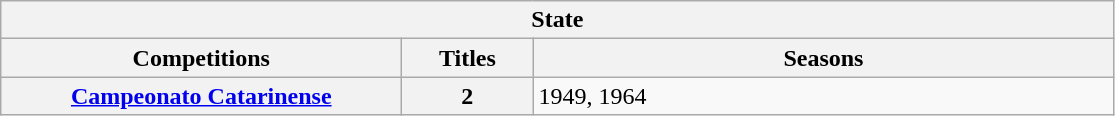<table class="wikitable">
<tr>
<th colspan="3">State</th>
</tr>
<tr>
<th style="width:260px">Competitions</th>
<th style="width:80px">Titles</th>
<th style="width:380px">Seasons</th>
</tr>
<tr>
<th><a href='#'>Campeonato Catarinense</a></th>
<th>2</th>
<td>1949, 1964</td>
</tr>
</table>
